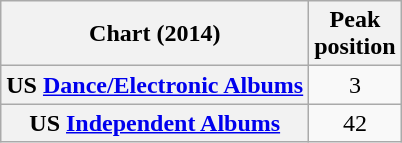<table class="wikitable sortable plainrowheaders" style="text-align:center">
<tr>
<th scope="col">Chart (2014)</th>
<th scope="col">Peak<br>position</th>
</tr>
<tr>
<th scope="row">US <a href='#'>Dance/Electronic Albums</a></th>
<td>3</td>
</tr>
<tr>
<th scope="row">US <a href='#'>Independent Albums</a></th>
<td>42</td>
</tr>
</table>
